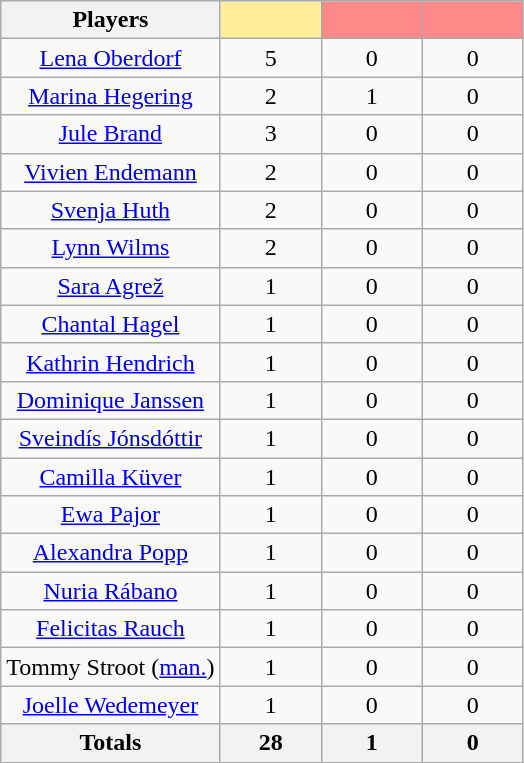<table class="wikitable" style="text-align:center;">
<tr style="text-align:center;">
<th>Players</th>
<th style="width:60px; background:#fe9;"></th>
<th style="width:60px; background:#ff8888;"></th>
<th style="width:60px; background:#ff8888;"></th>
</tr>
<tr>
<td><a href='#'>Lena Oberdorf</a></td>
<td>5</td>
<td>0</td>
<td>0</td>
</tr>
<tr>
<td><a href='#'>Marina Hegering</a></td>
<td>2</td>
<td>1</td>
<td>0</td>
</tr>
<tr>
<td><a href='#'>Jule Brand</a></td>
<td>3</td>
<td>0</td>
<td>0</td>
</tr>
<tr>
<td><a href='#'>Vivien Endemann</a></td>
<td>2</td>
<td>0</td>
<td>0</td>
</tr>
<tr>
<td><a href='#'>Svenja Huth</a></td>
<td>2</td>
<td>0</td>
<td>0</td>
</tr>
<tr>
<td><a href='#'>Lynn Wilms</a></td>
<td>2</td>
<td>0</td>
<td>0</td>
</tr>
<tr>
<td><a href='#'>Sara Agrež</a></td>
<td>1</td>
<td>0</td>
<td>0</td>
</tr>
<tr>
<td><a href='#'>Chantal Hagel</a></td>
<td>1</td>
<td>0</td>
<td>0</td>
</tr>
<tr>
<td><a href='#'>Kathrin Hendrich</a></td>
<td>1</td>
<td>0</td>
<td>0</td>
</tr>
<tr>
<td><a href='#'>Dominique Janssen</a></td>
<td>1</td>
<td>0</td>
<td>0</td>
</tr>
<tr>
<td><a href='#'>Sveindís Jónsdóttir</a></td>
<td>1</td>
<td>0</td>
<td>0</td>
</tr>
<tr>
<td><a href='#'>Camilla Küver</a></td>
<td>1</td>
<td>0</td>
<td>0</td>
</tr>
<tr>
<td><a href='#'>Ewa Pajor</a></td>
<td>1</td>
<td>0</td>
<td>0</td>
</tr>
<tr>
<td><a href='#'>Alexandra Popp</a></td>
<td>1</td>
<td>0</td>
<td>0</td>
</tr>
<tr>
<td><a href='#'>Nuria Rábano</a></td>
<td>1</td>
<td>0</td>
<td>0</td>
</tr>
<tr>
<td><a href='#'>Felicitas Rauch</a></td>
<td>1</td>
<td>0</td>
<td>0</td>
</tr>
<tr>
<td>Tommy Stroot (<a href='#'>man.</a>)</td>
<td>1</td>
<td>0</td>
<td>0</td>
</tr>
<tr>
<td><a href='#'>Joelle Wedemeyer</a></td>
<td>1</td>
<td>0</td>
<td>0</td>
</tr>
<tr>
<th>Totals</th>
<th>28</th>
<th>1</th>
<th>0</th>
</tr>
</table>
